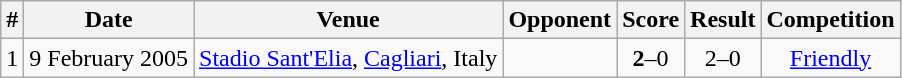<table class="wikitable">
<tr>
<th>#</th>
<th>Date</th>
<th>Venue</th>
<th>Opponent</th>
<th>Score</th>
<th>Result</th>
<th>Competition</th>
</tr>
<tr>
<td>1</td>
<td>9 February 2005</td>
<td><a href='#'>Stadio Sant'Elia</a>, <a href='#'>Cagliari</a>, Italy</td>
<td></td>
<td align=center><strong>2</strong>–0</td>
<td align=center>2–0</td>
<td align=center><a href='#'>Friendly</a></td>
</tr>
</table>
